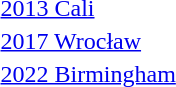<table>
<tr>
<td><a href='#'>2013 Cali</a></td>
<td></td>
<td></td>
<td></td>
</tr>
<tr>
<td><a href='#'>2017 Wrocław</a></td>
<td></td>
<td></td>
<td></td>
</tr>
<tr>
<td><a href='#'>2022 Birmingham</a></td>
<td></td>
<td></td>
<td></td>
</tr>
</table>
